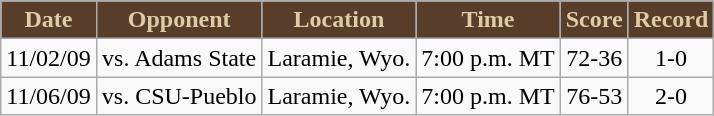<table class="wikitable" style="text-align:center">
<tr>
<th style="background:#593d2b; color:#ddcca5;">Date</th>
<th style="background:#593d2b; color:#ddcca5;">Opponent</th>
<th style="background:#593d2b; color:#ddcca5;">Location</th>
<th style="background:#593d2b; color:#ddcca5;">Time</th>
<th style="background:#593d2b; color:#ddcca5;">Score</th>
<th style="background:#593d2b; color:#ddcca5;">Record</th>
</tr>
<tr>
<td>11/02/09</td>
<td>vs. Adams State</td>
<td>Laramie, Wyo.</td>
<td>7:00 p.m. MT</td>
<td>72-36</td>
<td>1-0</td>
</tr>
<tr>
<td>11/06/09</td>
<td>vs. CSU-Pueblo</td>
<td>Laramie, Wyo.</td>
<td>7:00 p.m. MT</td>
<td>76-53</td>
<td>2-0</td>
</tr>
</table>
